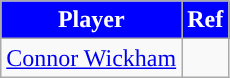<table class="wikitable" style="text-align:center">
<tr>
<th style="background:blue; color:white; width=0%">Player</th>
<th style="background:blue; color:white; width=0%">Ref</th>
</tr>
<tr>
<td> <a href='#'>Connor Wickham</a></td>
<td></td>
</tr>
</table>
